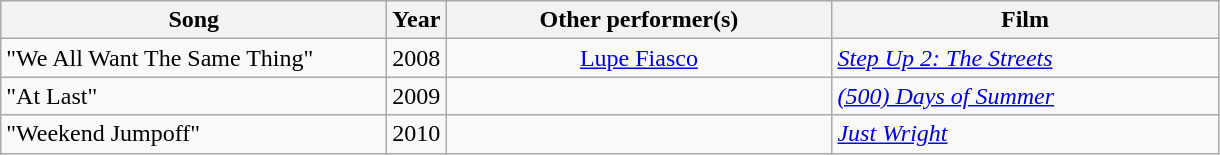<table class="wikitable">
<tr>
<th style="text-align:center; width:250px;">Song</th>
<th style="text-align:center; width:20px;">Year</th>
<th style="text-align:center; width:250px;">Other performer(s)</th>
<th style="text-align:center; width:250px;">Film</th>
</tr>
<tr>
<td>"We All Want The Same Thing"</td>
<td style="text-align:center;">2008</td>
<td style="text-align:center;"><a href='#'>Lupe Fiasco</a></td>
<td><em><a href='#'>Step Up 2: The Streets</a></em></td>
</tr>
<tr>
<td>"At Last"</td>
<td style="text-align:center;">2009</td>
<td></td>
<td><em><a href='#'>(500) Days of Summer</a></em></td>
</tr>
<tr>
<td>"Weekend Jumpoff"</td>
<td style="text-align:center;">2010</td>
<td></td>
<td><em><a href='#'>Just Wright</a></em></td>
</tr>
</table>
